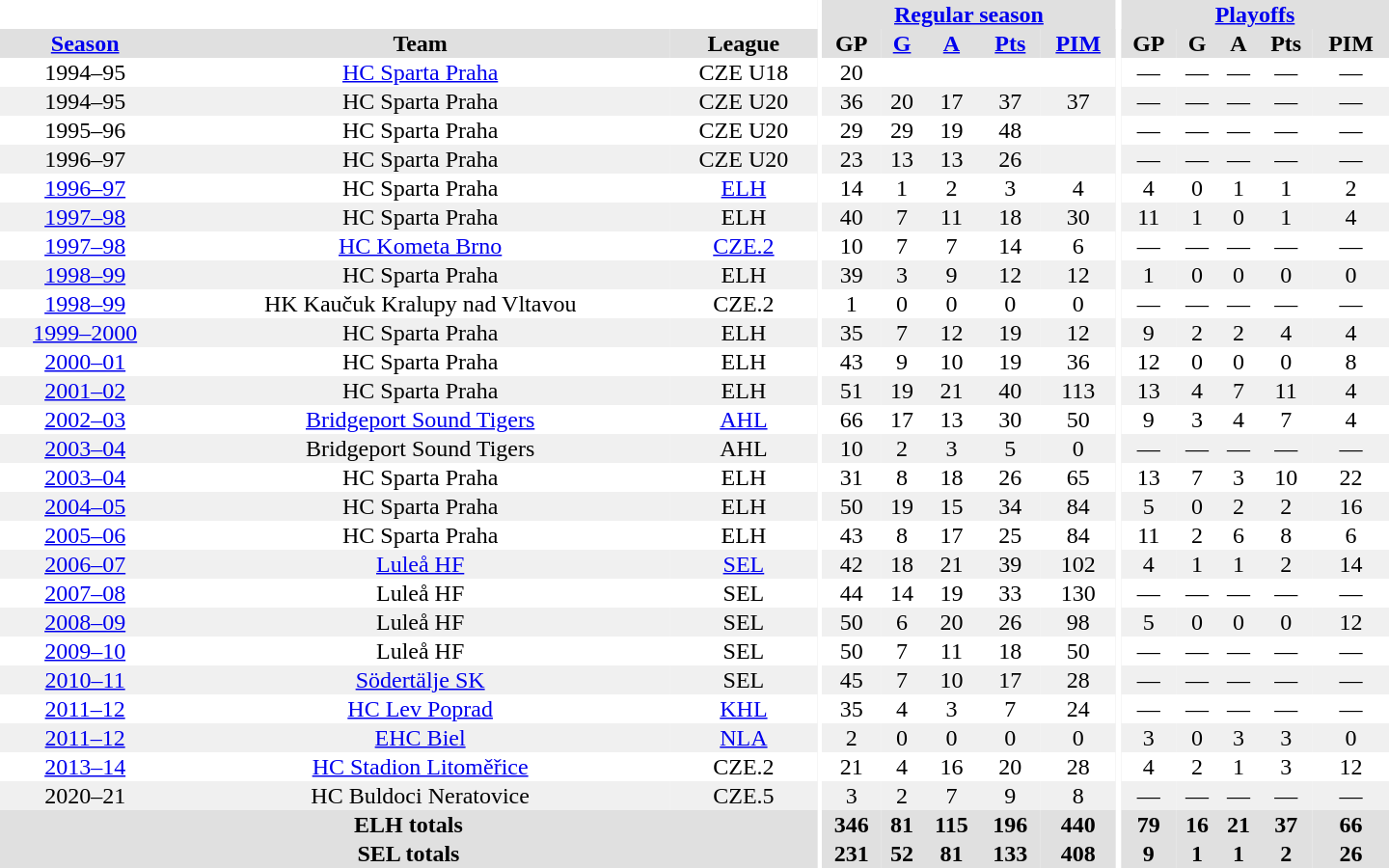<table border="0" cellpadding="1" cellspacing="0" style="text-align:center; width:60em">
<tr bgcolor="#e0e0e0">
<th colspan="3" bgcolor="#ffffff"></th>
<th rowspan="99" bgcolor="#ffffff"></th>
<th colspan="5"><a href='#'>Regular season</a></th>
<th rowspan="99" bgcolor="#ffffff"></th>
<th colspan="5"><a href='#'>Playoffs</a></th>
</tr>
<tr bgcolor="#e0e0e0">
<th><a href='#'>Season</a></th>
<th>Team</th>
<th>League</th>
<th>GP</th>
<th><a href='#'>G</a></th>
<th><a href='#'>A</a></th>
<th><a href='#'>Pts</a></th>
<th><a href='#'>PIM</a></th>
<th>GP</th>
<th>G</th>
<th>A</th>
<th>Pts</th>
<th>PIM</th>
</tr>
<tr>
<td>1994–95</td>
<td><a href='#'>HC Sparta Praha</a></td>
<td>CZE U18</td>
<td>20</td>
<td></td>
<td></td>
<td></td>
<td></td>
<td>—</td>
<td>—</td>
<td>—</td>
<td>—</td>
<td>—</td>
</tr>
<tr bgcolor="#f0f0f0">
<td>1994–95</td>
<td>HC Sparta Praha</td>
<td>CZE U20</td>
<td>36</td>
<td>20</td>
<td>17</td>
<td>37</td>
<td>37</td>
<td>—</td>
<td>—</td>
<td>—</td>
<td>—</td>
<td>—</td>
</tr>
<tr>
<td>1995–96</td>
<td>HC Sparta Praha</td>
<td>CZE U20</td>
<td>29</td>
<td>29</td>
<td>19</td>
<td>48</td>
<td></td>
<td>—</td>
<td>—</td>
<td>—</td>
<td>—</td>
<td>—</td>
</tr>
<tr bgcolor="#f0f0f0">
<td>1996–97</td>
<td>HC Sparta Praha</td>
<td>CZE U20</td>
<td>23</td>
<td>13</td>
<td>13</td>
<td>26</td>
<td></td>
<td>—</td>
<td>—</td>
<td>—</td>
<td>—</td>
<td>—</td>
</tr>
<tr>
<td><a href='#'>1996–97</a></td>
<td>HC Sparta Praha</td>
<td><a href='#'>ELH</a></td>
<td>14</td>
<td>1</td>
<td>2</td>
<td>3</td>
<td>4</td>
<td>4</td>
<td>0</td>
<td>1</td>
<td>1</td>
<td>2</td>
</tr>
<tr bgcolor="#f0f0f0">
<td><a href='#'>1997–98</a></td>
<td>HC Sparta Praha</td>
<td>ELH</td>
<td>40</td>
<td>7</td>
<td>11</td>
<td>18</td>
<td>30</td>
<td>11</td>
<td>1</td>
<td>0</td>
<td>1</td>
<td>4</td>
</tr>
<tr>
<td><a href='#'>1997–98</a></td>
<td><a href='#'>HC Kometa Brno</a></td>
<td><a href='#'>CZE.2</a></td>
<td>10</td>
<td>7</td>
<td>7</td>
<td>14</td>
<td>6</td>
<td>—</td>
<td>—</td>
<td>—</td>
<td>—</td>
<td>—</td>
</tr>
<tr bgcolor="#f0f0f0">
<td><a href='#'>1998–99</a></td>
<td>HC Sparta Praha</td>
<td>ELH</td>
<td>39</td>
<td>3</td>
<td>9</td>
<td>12</td>
<td>12</td>
<td>1</td>
<td>0</td>
<td>0</td>
<td>0</td>
<td>0</td>
</tr>
<tr>
<td><a href='#'>1998–99</a></td>
<td>HK Kaučuk Kralupy nad Vltavou</td>
<td>CZE.2</td>
<td>1</td>
<td>0</td>
<td>0</td>
<td>0</td>
<td>0</td>
<td>—</td>
<td>—</td>
<td>—</td>
<td>—</td>
<td>—</td>
</tr>
<tr bgcolor="#f0f0f0">
<td><a href='#'>1999–2000</a></td>
<td>HC Sparta Praha</td>
<td>ELH</td>
<td>35</td>
<td>7</td>
<td>12</td>
<td>19</td>
<td>12</td>
<td>9</td>
<td>2</td>
<td>2</td>
<td>4</td>
<td>4</td>
</tr>
<tr>
<td><a href='#'>2000–01</a></td>
<td>HC Sparta Praha</td>
<td>ELH</td>
<td>43</td>
<td>9</td>
<td>10</td>
<td>19</td>
<td>36</td>
<td>12</td>
<td>0</td>
<td>0</td>
<td>0</td>
<td>8</td>
</tr>
<tr bgcolor="#f0f0f0">
<td><a href='#'>2001–02</a></td>
<td>HC Sparta Praha</td>
<td>ELH</td>
<td>51</td>
<td>19</td>
<td>21</td>
<td>40</td>
<td>113</td>
<td>13</td>
<td>4</td>
<td>7</td>
<td>11</td>
<td>4</td>
</tr>
<tr>
<td><a href='#'>2002–03</a></td>
<td><a href='#'>Bridgeport Sound Tigers</a></td>
<td><a href='#'>AHL</a></td>
<td>66</td>
<td>17</td>
<td>13</td>
<td>30</td>
<td>50</td>
<td>9</td>
<td>3</td>
<td>4</td>
<td>7</td>
<td>4</td>
</tr>
<tr bgcolor="#f0f0f0">
<td><a href='#'>2003–04</a></td>
<td>Bridgeport Sound Tigers</td>
<td>AHL</td>
<td>10</td>
<td>2</td>
<td>3</td>
<td>5</td>
<td>0</td>
<td>—</td>
<td>—</td>
<td>—</td>
<td>—</td>
<td>—</td>
</tr>
<tr>
<td><a href='#'>2003–04</a></td>
<td>HC Sparta Praha</td>
<td>ELH</td>
<td>31</td>
<td>8</td>
<td>18</td>
<td>26</td>
<td>65</td>
<td>13</td>
<td>7</td>
<td>3</td>
<td>10</td>
<td>22</td>
</tr>
<tr bgcolor="#f0f0f0">
<td><a href='#'>2004–05</a></td>
<td>HC Sparta Praha</td>
<td>ELH</td>
<td>50</td>
<td>19</td>
<td>15</td>
<td>34</td>
<td>84</td>
<td>5</td>
<td>0</td>
<td>2</td>
<td>2</td>
<td>16</td>
</tr>
<tr>
<td><a href='#'>2005–06</a></td>
<td>HC Sparta Praha</td>
<td>ELH</td>
<td>43</td>
<td>8</td>
<td>17</td>
<td>25</td>
<td>84</td>
<td>11</td>
<td>2</td>
<td>6</td>
<td>8</td>
<td>6</td>
</tr>
<tr bgcolor="#f0f0f0">
<td><a href='#'>2006–07</a></td>
<td><a href='#'>Luleå HF</a></td>
<td><a href='#'>SEL</a></td>
<td>42</td>
<td>18</td>
<td>21</td>
<td>39</td>
<td>102</td>
<td>4</td>
<td>1</td>
<td>1</td>
<td>2</td>
<td>14</td>
</tr>
<tr>
<td><a href='#'>2007–08</a></td>
<td>Luleå HF</td>
<td>SEL</td>
<td>44</td>
<td>14</td>
<td>19</td>
<td>33</td>
<td>130</td>
<td>—</td>
<td>—</td>
<td>—</td>
<td>—</td>
<td>—</td>
</tr>
<tr bgcolor="#f0f0f0">
<td><a href='#'>2008–09</a></td>
<td>Luleå HF</td>
<td>SEL</td>
<td>50</td>
<td>6</td>
<td>20</td>
<td>26</td>
<td>98</td>
<td>5</td>
<td>0</td>
<td>0</td>
<td>0</td>
<td>12</td>
</tr>
<tr>
<td><a href='#'>2009–10</a></td>
<td>Luleå HF</td>
<td>SEL</td>
<td>50</td>
<td>7</td>
<td>11</td>
<td>18</td>
<td>50</td>
<td>—</td>
<td>—</td>
<td>—</td>
<td>—</td>
<td>—</td>
</tr>
<tr bgcolor="#f0f0f0">
<td><a href='#'>2010–11</a></td>
<td><a href='#'>Södertälje SK</a></td>
<td>SEL</td>
<td>45</td>
<td>7</td>
<td>10</td>
<td>17</td>
<td>28</td>
<td>—</td>
<td>—</td>
<td>—</td>
<td>—</td>
<td>—</td>
</tr>
<tr>
<td><a href='#'>2011–12</a></td>
<td><a href='#'>HC Lev Poprad</a></td>
<td><a href='#'>KHL</a></td>
<td>35</td>
<td>4</td>
<td>3</td>
<td>7</td>
<td>24</td>
<td>—</td>
<td>—</td>
<td>—</td>
<td>—</td>
<td>—</td>
</tr>
<tr bgcolor="#f0f0f0">
<td><a href='#'>2011–12</a></td>
<td><a href='#'>EHC Biel</a></td>
<td><a href='#'>NLA</a></td>
<td>2</td>
<td>0</td>
<td>0</td>
<td>0</td>
<td>0</td>
<td>3</td>
<td>0</td>
<td>3</td>
<td>3</td>
<td>0</td>
</tr>
<tr>
<td><a href='#'>2013–14</a></td>
<td><a href='#'>HC Stadion Litoměřice</a></td>
<td>CZE.2</td>
<td>21</td>
<td>4</td>
<td>16</td>
<td>20</td>
<td>28</td>
<td>4</td>
<td>2</td>
<td>1</td>
<td>3</td>
<td>12</td>
</tr>
<tr bgcolor="#f0f0f0">
<td>2020–21</td>
<td>HC Buldoci Neratovice</td>
<td>CZE.5</td>
<td>3</td>
<td>2</td>
<td>7</td>
<td>9</td>
<td>8</td>
<td>—</td>
<td>—</td>
<td>—</td>
<td>—</td>
<td>—</td>
</tr>
<tr bgcolor="#e0e0e0">
<th colspan="3">ELH totals</th>
<th>346</th>
<th>81</th>
<th>115</th>
<th>196</th>
<th>440</th>
<th>79</th>
<th>16</th>
<th>21</th>
<th>37</th>
<th>66</th>
</tr>
<tr bgcolor="#e0e0e0">
<th colspan="3">SEL totals</th>
<th>231</th>
<th>52</th>
<th>81</th>
<th>133</th>
<th>408</th>
<th>9</th>
<th>1</th>
<th>1</th>
<th>2</th>
<th>26</th>
</tr>
</table>
